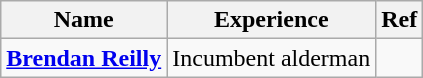<table class="wikitable" style="text-align:center">
<tr>
<th>Name</th>
<th>Experience</th>
<th>Ref</th>
</tr>
<tr>
<td><strong><a href='#'>Brendan Reilly</a></strong></td>
<td>Incumbent alderman</td>
<td></td>
</tr>
</table>
